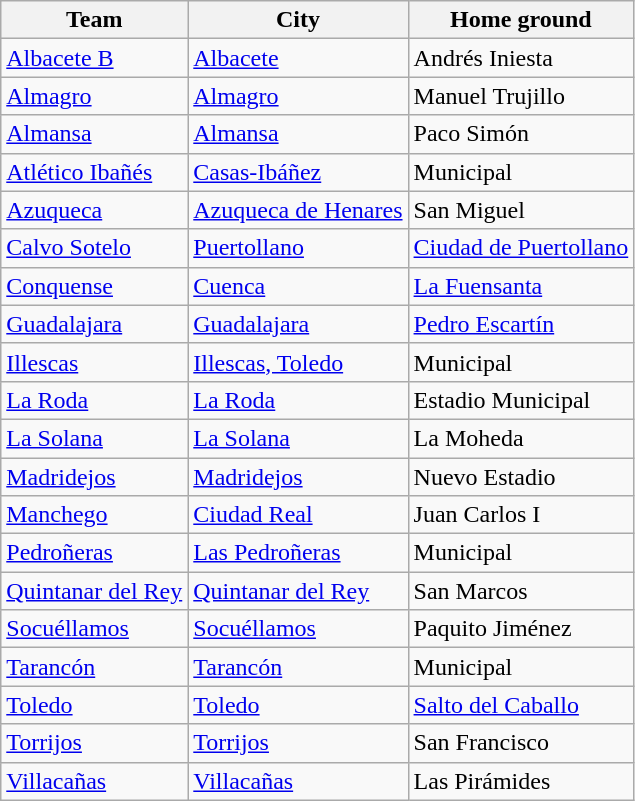<table class="wikitable sortable">
<tr>
<th>Team</th>
<th>City</th>
<th>Home ground</th>
</tr>
<tr>
<td><a href='#'>Albacete B</a></td>
<td><a href='#'>Albacete</a></td>
<td>Andrés Iniesta</td>
</tr>
<tr>
<td><a href='#'>Almagro</a></td>
<td><a href='#'>Almagro</a></td>
<td>Manuel Trujillo</td>
</tr>
<tr>
<td><a href='#'>Almansa</a></td>
<td><a href='#'>Almansa</a></td>
<td>Paco Simón</td>
</tr>
<tr>
<td><a href='#'>Atlético Ibañés</a></td>
<td><a href='#'>Casas-Ibáñez</a></td>
<td>Municipal</td>
</tr>
<tr>
<td><a href='#'>Azuqueca</a></td>
<td><a href='#'>Azuqueca de Henares</a></td>
<td>San Miguel</td>
</tr>
<tr>
<td><a href='#'>Calvo Sotelo</a></td>
<td><a href='#'>Puertollano</a></td>
<td><a href='#'>Ciudad de Puertollano</a></td>
</tr>
<tr>
<td><a href='#'>Conquense</a></td>
<td><a href='#'>Cuenca</a></td>
<td><a href='#'>La Fuensanta</a></td>
</tr>
<tr>
<td><a href='#'>Guadalajara</a></td>
<td><a href='#'>Guadalajara</a></td>
<td><a href='#'>Pedro Escartín</a></td>
</tr>
<tr>
<td><a href='#'>Illescas</a></td>
<td><a href='#'>Illescas, Toledo</a></td>
<td>Municipal</td>
</tr>
<tr>
<td><a href='#'>La Roda</a></td>
<td><a href='#'>La Roda</a></td>
<td>Estadio Municipal</td>
</tr>
<tr>
<td><a href='#'>La Solana</a></td>
<td><a href='#'>La Solana</a></td>
<td>La Moheda</td>
</tr>
<tr>
<td><a href='#'>Madridejos</a></td>
<td><a href='#'>Madridejos</a></td>
<td>Nuevo Estadio</td>
</tr>
<tr>
<td><a href='#'>Manchego</a></td>
<td><a href='#'>Ciudad Real</a></td>
<td>Juan Carlos I</td>
</tr>
<tr>
<td><a href='#'>Pedroñeras</a></td>
<td><a href='#'>Las Pedroñeras</a></td>
<td>Municipal</td>
</tr>
<tr>
<td><a href='#'>Quintanar del Rey</a></td>
<td><a href='#'>Quintanar del Rey</a></td>
<td>San Marcos</td>
</tr>
<tr>
<td><a href='#'>Socuéllamos</a></td>
<td><a href='#'>Socuéllamos</a></td>
<td>Paquito Jiménez</td>
</tr>
<tr>
<td><a href='#'>Tarancón</a></td>
<td><a href='#'>Tarancón</a></td>
<td>Municipal</td>
</tr>
<tr>
<td><a href='#'>Toledo</a></td>
<td><a href='#'>Toledo</a></td>
<td><a href='#'>Salto del Caballo</a></td>
</tr>
<tr>
<td><a href='#'>Torrijos</a></td>
<td><a href='#'>Torrijos</a></td>
<td>San Francisco</td>
</tr>
<tr>
<td><a href='#'>Villacañas</a></td>
<td><a href='#'>Villacañas</a></td>
<td>Las Pirámides</td>
</tr>
</table>
